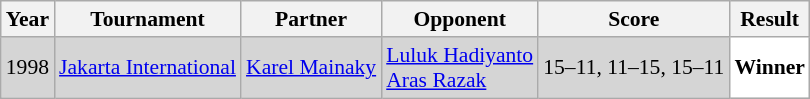<table class="sortable wikitable" style="font-size: 90%">
<tr>
<th>Year</th>
<th>Tournament</th>
<th>Partner</th>
<th>Opponent</th>
<th>Score</th>
<th>Result</th>
</tr>
<tr style="background:#D5D5D5">
<td align="center">1998</td>
<td align="left"><a href='#'>Jakarta International</a></td>
<td align="left"> <a href='#'>Karel Mainaky</a></td>
<td align="left"> <a href='#'>Luluk Hadiyanto</a> <br>  <a href='#'>Aras Razak</a></td>
<td align="left">15–11, 11–15, 15–11</td>
<td style="text-align:left; background:white"> <strong>Winner</strong></td>
</tr>
</table>
